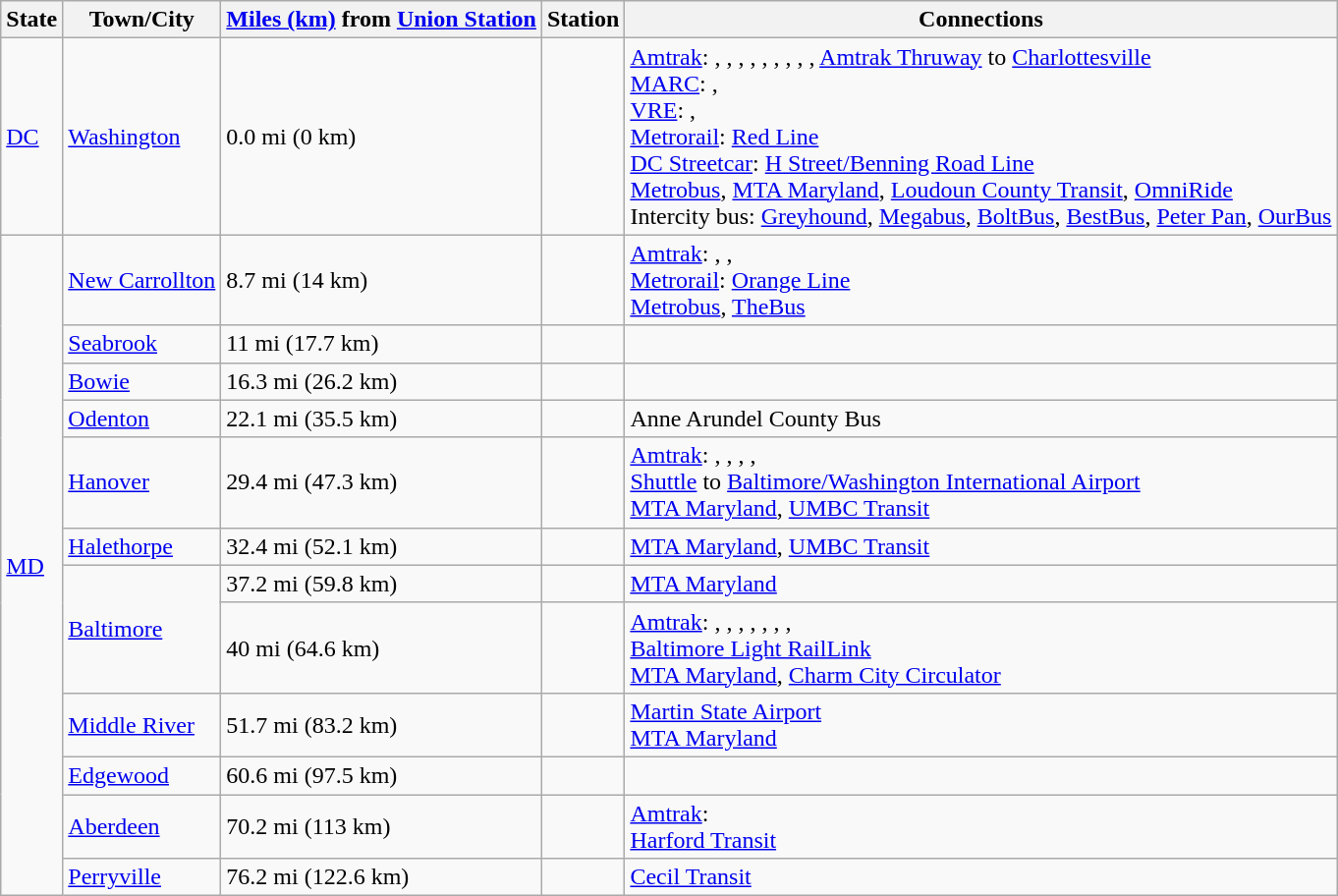<table class="wikitable sortable">
<tr>
<th>State</th>
<th>Town/City</th>
<th><a href='#'>Miles (km)</a> from <a href='#'>Union Station</a></th>
<th>Station</th>
<th>Connections</th>
</tr>
<tr>
<td><a href='#'>DC</a></td>
<td><a href='#'>Washington</a></td>
<td>0.0 mi (0 km)</td>
<td></td>
<td> <a href='#'>Amtrak</a>: , , , , , , , , , <a href='#'>Amtrak Thruway</a> to <a href='#'>Charlottesville</a><br> <a href='#'>MARC</a>: , <br> <a href='#'>VRE</a>: , <br> <a href='#'>Metrorail</a>:  <a href='#'>Red Line</a><br> <a href='#'>DC Streetcar</a>: <a href='#'>H Street/Benning Road Line</a><br> <a href='#'>Metrobus</a>, <a href='#'>MTA Maryland</a>, <a href='#'>Loudoun County Transit</a>, <a href='#'>OmniRide</a><br> Intercity bus:  <a href='#'>Greyhound</a>,  <a href='#'>Megabus</a>, <a href='#'>BoltBus</a>, <a href='#'>BestBus</a>, <a href='#'>Peter Pan</a>, <a href='#'>OurBus</a></td>
</tr>
<tr>
<td rowspan=12><a href='#'>MD</a></td>
<td><a href='#'>New Carrollton</a></td>
<td>8.7 mi (14 km)</td>
<td></td>
<td> <a href='#'>Amtrak</a>: , , <br> <a href='#'>Metrorail</a>:  <a href='#'>Orange Line</a><br> <a href='#'>Metrobus</a>, <a href='#'>TheBus</a></td>
</tr>
<tr>
<td><a href='#'>Seabrook</a></td>
<td>11 mi (17.7 km)</td>
<td></td>
<td></td>
</tr>
<tr>
<td><a href='#'>Bowie</a></td>
<td>16.3 mi (26.2 km)</td>
<td></td>
<td></td>
</tr>
<tr>
<td><a href='#'>Odenton</a></td>
<td>22.1 mi (35.5 km)</td>
<td></td>
<td> Anne Arundel County Bus</td>
</tr>
<tr>
<td><a href='#'>Hanover</a></td>
<td>29.4 mi (47.3 km)</td>
<td></td>
<td> <a href='#'>Amtrak</a>: , , , , <br> <a href='#'>Shuttle</a> to  <a href='#'>Baltimore/Washington International Airport</a><br> <a href='#'>MTA Maryland</a>, <a href='#'>UMBC Transit</a></td>
</tr>
<tr>
<td><a href='#'>Halethorpe</a></td>
<td>32.4 mi (52.1 km)</td>
<td></td>
<td> <a href='#'>MTA Maryland</a>, <a href='#'>UMBC Transit</a></td>
</tr>
<tr>
<td rowspan="2"><a href='#'>Baltimore</a></td>
<td>37.2 mi (59.8 km)</td>
<td></td>
<td> <a href='#'>MTA Maryland</a></td>
</tr>
<tr>
<td>40 mi (64.6 km)</td>
<td></td>
<td> <a href='#'>Amtrak</a>: , , , , , , , <br> <a href='#'>Baltimore Light RailLink</a><br> <a href='#'>MTA Maryland</a>, <a href='#'>Charm City Circulator</a></td>
</tr>
<tr>
<td><a href='#'>Middle River</a></td>
<td>51.7 mi (83.2 km)</td>
<td></td>
<td> <a href='#'>Martin State Airport</a><br> <a href='#'>MTA Maryland</a></td>
</tr>
<tr>
<td><a href='#'>Edgewood</a></td>
<td>60.6 mi (97.5 km)</td>
<td></td>
<td></td>
</tr>
<tr>
<td><a href='#'>Aberdeen</a></td>
<td>70.2 mi (113 km)</td>
<td></td>
<td> <a href='#'>Amtrak</a>: <br> <a href='#'>Harford Transit</a></td>
</tr>
<tr>
<td><a href='#'>Perryville</a></td>
<td>76.2 mi (122.6 km)</td>
<td></td>
<td> <a href='#'>Cecil Transit</a></td>
</tr>
</table>
